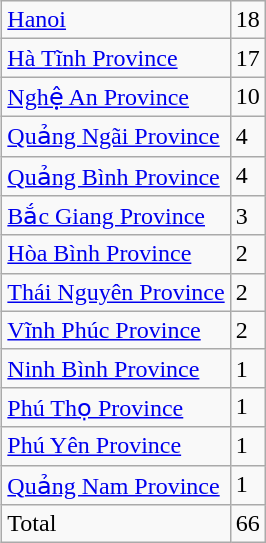<table class="wikitable" style="float: right; margin:0 1em 0.5em 1em;">
<tr>
<td><a href='#'>Hanoi</a></td>
<td>18</td>
</tr>
<tr>
<td><a href='#'>Hà Tĩnh Province</a></td>
<td>17</td>
</tr>
<tr>
<td><a href='#'>Nghệ An Province</a></td>
<td>10</td>
</tr>
<tr>
<td><a href='#'>Quảng Ngãi Province</a></td>
<td>4</td>
</tr>
<tr>
<td><a href='#'>Quảng Bình Province</a></td>
<td>4</td>
</tr>
<tr>
<td><a href='#'>Bắc Giang Province</a></td>
<td>3</td>
</tr>
<tr>
<td><a href='#'>Hòa Bình Province</a></td>
<td>2</td>
</tr>
<tr>
<td><a href='#'>Thái Nguyên Province</a></td>
<td>2</td>
</tr>
<tr>
<td><a href='#'>Vĩnh Phúc Province</a></td>
<td>2</td>
</tr>
<tr>
<td><a href='#'>Ninh Bình Province</a></td>
<td>1</td>
</tr>
<tr>
<td><a href='#'>Phú Thọ Province</a></td>
<td>1</td>
</tr>
<tr>
<td><a href='#'>Phú Yên Province</a></td>
<td>1</td>
</tr>
<tr>
<td><a href='#'>Quảng Nam Province</a></td>
<td>1</td>
</tr>
<tr>
<td>Total</td>
<td>66</td>
</tr>
</table>
